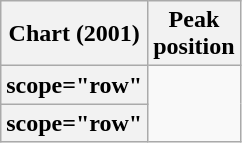<table class="wikitable sortable plainrowheaders">
<tr>
<th>Chart (2001)</th>
<th>Peak<br>position</th>
</tr>
<tr>
<th>scope="row" </th>
</tr>
<tr>
<th>scope="row" </th>
</tr>
</table>
